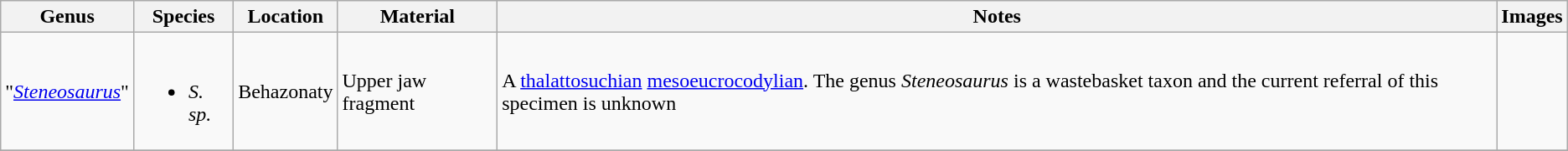<table class="wikitable">
<tr>
<th>Genus</th>
<th>Species</th>
<th>Location</th>
<th>Material</th>
<th>Notes</th>
<th>Images</th>
</tr>
<tr>
<td>"<em><a href='#'>Steneosaurus</a></em>"</td>
<td><br><ul><li><em>S. sp.</em></li></ul></td>
<td>Behazonaty</td>
<td>Upper jaw fragment</td>
<td>A <a href='#'>thalattosuchian</a> <a href='#'>mesoeucrocodylian</a>. The genus <em>Steneosaurus</em> is a wastebasket taxon and the current referral of this specimen is unknown</td>
<td></td>
</tr>
<tr>
</tr>
</table>
